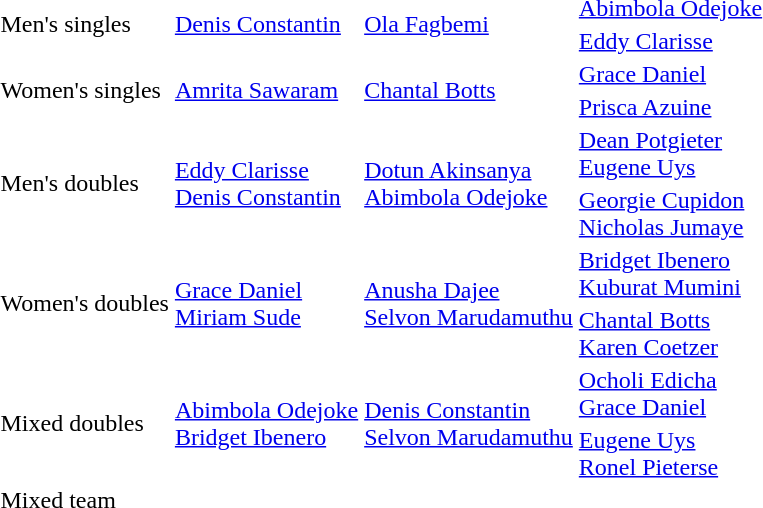<table>
<tr>
<td rowspan=2>Men's singles</td>
<td rowspan=2> <a href='#'>Denis Constantin</a></td>
<td rowspan=2> <a href='#'>Ola Fagbemi</a></td>
<td> <a href='#'>Abimbola Odejoke</a></td>
</tr>
<tr>
<td> <a href='#'>Eddy Clarisse</a></td>
</tr>
<tr>
<td rowspan=2>Women's singles</td>
<td rowspan=2> <a href='#'>Amrita Sawaram</a></td>
<td rowspan=2> <a href='#'>Chantal Botts</a></td>
<td> <a href='#'>Grace Daniel</a></td>
</tr>
<tr>
<td> <a href='#'>Prisca Azuine</a></td>
</tr>
<tr>
<td rowspan=2>Men's doubles</td>
<td rowspan=2> <a href='#'>Eddy Clarisse</a> <br> <a href='#'>Denis Constantin</a></td>
<td rowspan=2> <a href='#'>Dotun Akinsanya</a> <br> <a href='#'>Abimbola Odejoke</a></td>
<td> <a href='#'>Dean Potgieter</a> <br> <a href='#'>Eugene Uys</a></td>
</tr>
<tr>
<td> <a href='#'>Georgie Cupidon</a> <br> <a href='#'>Nicholas Jumaye</a></td>
</tr>
<tr>
<td rowspan=2>Women's doubles</td>
<td rowspan=2> <a href='#'>Grace Daniel</a> <br> <a href='#'>Miriam Sude</a></td>
<td rowspan=2> <a href='#'>Anusha Dajee</a> <br> <a href='#'>Selvon Marudamuthu</a></td>
<td> <a href='#'>Bridget Ibenero</a> <br> <a href='#'>Kuburat Mumini</a></td>
</tr>
<tr>
<td> <a href='#'>Chantal Botts</a> <br> <a href='#'>Karen Coetzer</a></td>
</tr>
<tr>
<td rowspan=2>Mixed doubles</td>
<td rowspan=2> <a href='#'>Abimbola Odejoke</a> <br> <a href='#'>Bridget Ibenero</a></td>
<td rowspan=2> <a href='#'>Denis Constantin</a> <br> <a href='#'>Selvon Marudamuthu</a></td>
<td> <a href='#'>Ocholi Edicha</a> <br> <a href='#'>Grace Daniel</a></td>
</tr>
<tr>
<td> <a href='#'>Eugene Uys</a> <br> <a href='#'>Ronel Pieterse</a></td>
</tr>
<tr>
<td>Mixed team</td>
<td></td>
<td></td>
<td></td>
</tr>
</table>
